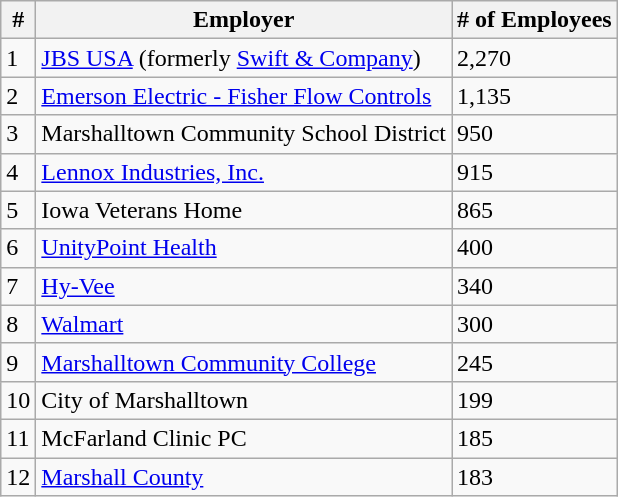<table class="wikitable">
<tr>
<th>#</th>
<th>Employer</th>
<th># of Employees</th>
</tr>
<tr>
<td>1</td>
<td><a href='#'>JBS USA</a> (formerly <a href='#'>Swift & Company</a>)</td>
<td>2,270</td>
</tr>
<tr>
<td>2</td>
<td><a href='#'> Emerson Electric - Fisher Flow Controls</a></td>
<td>1,135</td>
</tr>
<tr>
<td>3</td>
<td>Marshalltown Community School District</td>
<td>950</td>
</tr>
<tr>
<td>4</td>
<td><a href='#'>Lennox Industries, Inc.</a></td>
<td>915</td>
</tr>
<tr>
<td>5</td>
<td>Iowa Veterans Home</td>
<td>865</td>
</tr>
<tr>
<td>6</td>
<td><a href='#'>UnityPoint Health</a></td>
<td>400</td>
</tr>
<tr>
<td>7</td>
<td><a href='#'>Hy-Vee</a></td>
<td>340</td>
</tr>
<tr>
<td>8</td>
<td><a href='#'>Walmart</a></td>
<td>300</td>
</tr>
<tr>
<td>9</td>
<td><a href='#'>Marshalltown Community College</a></td>
<td>245</td>
</tr>
<tr>
<td>10</td>
<td>City of Marshalltown</td>
<td>199</td>
</tr>
<tr>
<td>11</td>
<td>McFarland Clinic PC</td>
<td>185</td>
</tr>
<tr>
<td>12</td>
<td><a href='#'>Marshall County</a></td>
<td>183</td>
</tr>
</table>
